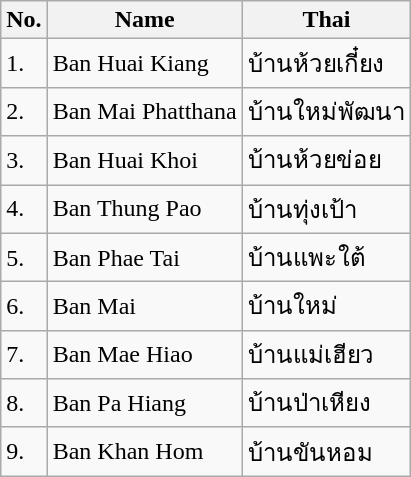<table class="wikitable sortable">
<tr>
<th>No.</th>
<th>Name</th>
<th>Thai</th>
</tr>
<tr>
<td>1.</td>
<td>Ban Huai Kiang</td>
<td>บ้านห้วยเกี๋ยง</td>
</tr>
<tr>
<td>2.</td>
<td>Ban Mai Phatthana</td>
<td>บ้านใหม่พัฒนา</td>
</tr>
<tr>
<td>3.</td>
<td>Ban Huai Khoi</td>
<td>บ้านห้วยข่อย</td>
</tr>
<tr>
<td>4.</td>
<td>Ban Thung Pao</td>
<td>บ้านทุ่งเป้า</td>
</tr>
<tr>
<td>5.</td>
<td>Ban Phae Tai</td>
<td>บ้านแพะใต้</td>
</tr>
<tr>
<td>6.</td>
<td>Ban Mai</td>
<td>บ้านใหม่</td>
</tr>
<tr>
<td>7.</td>
<td>Ban Mae Hiao</td>
<td>บ้านแม่เฮียว</td>
</tr>
<tr>
<td>8.</td>
<td>Ban Pa Hiang</td>
<td>บ้านป่าเหียง</td>
</tr>
<tr>
<td>9.</td>
<td>Ban Khan Hom</td>
<td>บ้านขันหอม</td>
</tr>
</table>
